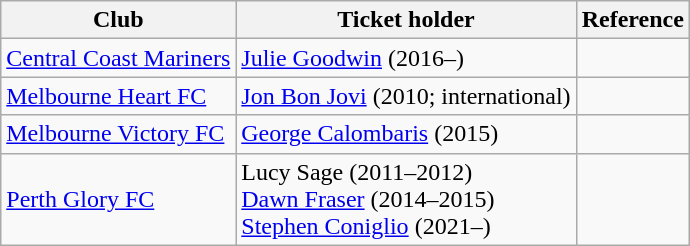<table class="wikitable">
<tr>
<th>Club</th>
<th>Ticket holder</th>
<th>Reference</th>
</tr>
<tr>
<td><a href='#'>Central Coast Mariners</a></td>
<td><a href='#'>Julie Goodwin</a> (2016–)</td>
<td></td>
</tr>
<tr>
<td><a href='#'>Melbourne Heart FC</a></td>
<td><a href='#'>Jon Bon Jovi</a> (2010; international)</td>
<td></td>
</tr>
<tr>
<td><a href='#'>Melbourne Victory FC</a></td>
<td><a href='#'>George Calombaris</a> (2015)</td>
<td></td>
</tr>
<tr>
<td><a href='#'>Perth Glory FC</a></td>
<td>Lucy Sage (2011–2012)<br><a href='#'>Dawn Fraser</a> (2014–2015)<br><a href='#'>Stephen Coniglio</a> (2021–)</td>
<td></td>
</tr>
</table>
